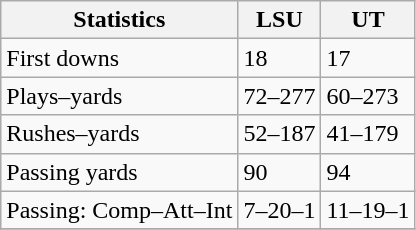<table class="wikitable">
<tr>
<th>Statistics</th>
<th>LSU</th>
<th>UT</th>
</tr>
<tr>
<td>First downs</td>
<td>18</td>
<td>17</td>
</tr>
<tr>
<td>Plays–yards</td>
<td>72–277</td>
<td>60–273</td>
</tr>
<tr>
<td>Rushes–yards</td>
<td>52–187</td>
<td>41–179</td>
</tr>
<tr>
<td>Passing yards</td>
<td>90</td>
<td>94</td>
</tr>
<tr>
<td>Passing: Comp–Att–Int</td>
<td>7–20–1</td>
<td>11–19–1</td>
</tr>
<tr>
</tr>
</table>
